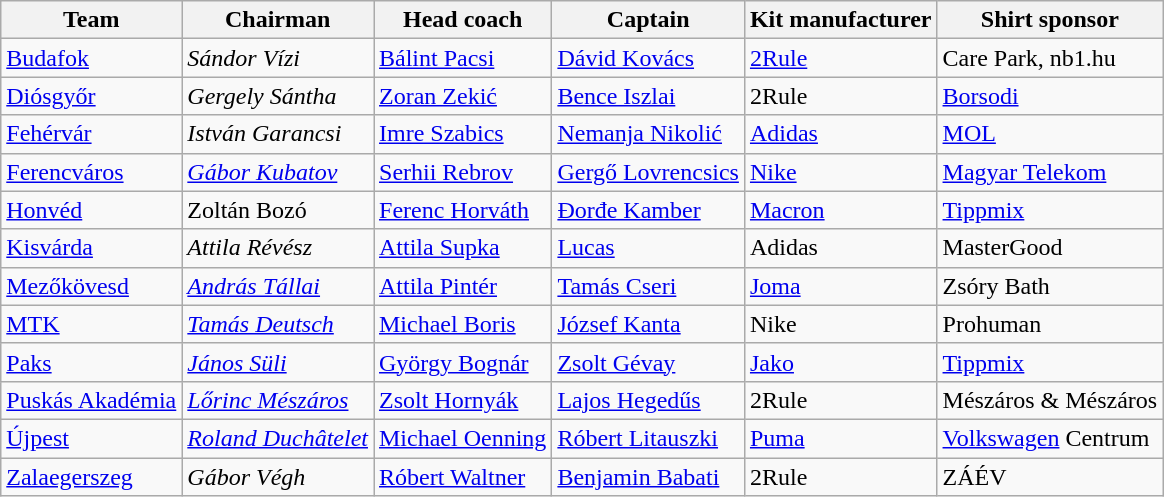<table class="wikitable sortable">
<tr>
<th>Team</th>
<th>Chairman</th>
<th>Head coach</th>
<th>Captain</th>
<th>Kit manufacturer</th>
<th>Shirt sponsor</th>
</tr>
<tr>
<td><a href='#'>Budafok</a></td>
<td> <em>Sándor Vízi</em></td>
<td> <a href='#'>Bálint Pacsi</a></td>
<td> <a href='#'>Dávid Kovács</a></td>
<td> <a href='#'>2Rule</a></td>
<td>Care Park, nb1.hu</td>
</tr>
<tr>
<td><a href='#'>Diósgyőr</a></td>
<td> <em>Gergely Sántha</em></td>
<td> <a href='#'>Zoran Zekić</a></td>
<td> <a href='#'>Bence Iszlai</a></td>
<td> 2Rule</td>
<td><a href='#'>Borsodi</a></td>
</tr>
<tr>
<td><a href='#'>Fehérvár</a></td>
<td> <em>István Garancsi</em></td>
<td> <a href='#'>Imre Szabics</a></td>
<td> <a href='#'>Nemanja Nikolić</a></td>
<td> <a href='#'>Adidas</a></td>
<td><a href='#'>MOL</a></td>
</tr>
<tr>
<td><a href='#'>Ferencváros</a></td>
<td> <em><a href='#'>Gábor Kubatov</a></em></td>
<td> <a href='#'>Serhii Rebrov</a></td>
<td> <a href='#'>Gergő Lovrencsics</a></td>
<td> <a href='#'>Nike</a></td>
<td><a href='#'>Magyar Telekom</a></td>
</tr>
<tr>
<td><a href='#'>Honvéd</a></td>
<td> Zoltán Bozó</td>
<td> <a href='#'>Ferenc Horváth</a></td>
<td> <a href='#'>Đorđe Kamber</a></td>
<td> <a href='#'>Macron</a></td>
<td><a href='#'>Tippmix</a></td>
</tr>
<tr>
<td><a href='#'>Kisvárda</a></td>
<td> <em>Attila Révész</em></td>
<td> <a href='#'>Attila Supka</a></td>
<td> <a href='#'>Lucas</a></td>
<td> Adidas</td>
<td>MasterGood</td>
</tr>
<tr>
<td><a href='#'>Mezőkövesd</a></td>
<td> <em><a href='#'>András Tállai</a></em></td>
<td> <a href='#'>Attila Pintér</a></td>
<td> <a href='#'>Tamás Cseri</a></td>
<td> <a href='#'>Joma</a></td>
<td>Zsóry Bath</td>
</tr>
<tr>
<td><a href='#'>MTK</a></td>
<td> <em><a href='#'>Tamás Deutsch</a></em></td>
<td> <a href='#'>Michael Boris</a></td>
<td> <a href='#'>József Kanta</a></td>
<td> Nike</td>
<td>Prohuman</td>
</tr>
<tr>
<td><a href='#'>Paks</a></td>
<td> <em><a href='#'>János Süli</a></em></td>
<td> <a href='#'>György Bognár</a></td>
<td> <a href='#'>Zsolt Gévay</a></td>
<td> <a href='#'>Jako</a></td>
<td><a href='#'>Tippmix</a></td>
</tr>
<tr>
<td><a href='#'>Puskás Akadémia</a></td>
<td> <em><a href='#'>Lőrinc Mészáros</a></em></td>
<td> <a href='#'>Zsolt Hornyák</a></td>
<td> <a href='#'>Lajos Hegedűs</a></td>
<td> 2Rule</td>
<td>Mészáros & Mészáros</td>
</tr>
<tr>
<td><a href='#'>Újpest</a></td>
<td> <em><a href='#'>Roland Duchâtelet</a></em></td>
<td> <a href='#'>Michael Oenning</a></td>
<td> <a href='#'>Róbert Litauszki</a></td>
<td> <a href='#'>Puma</a></td>
<td><a href='#'>Volkswagen</a> Centrum</td>
</tr>
<tr>
<td><a href='#'>Zalaegerszeg</a></td>
<td> <em>Gábor Végh</em></td>
<td> <a href='#'>Róbert Waltner</a></td>
<td> <a href='#'>Benjamin Babati</a></td>
<td> 2Rule</td>
<td>ZÁÉV</td>
</tr>
</table>
